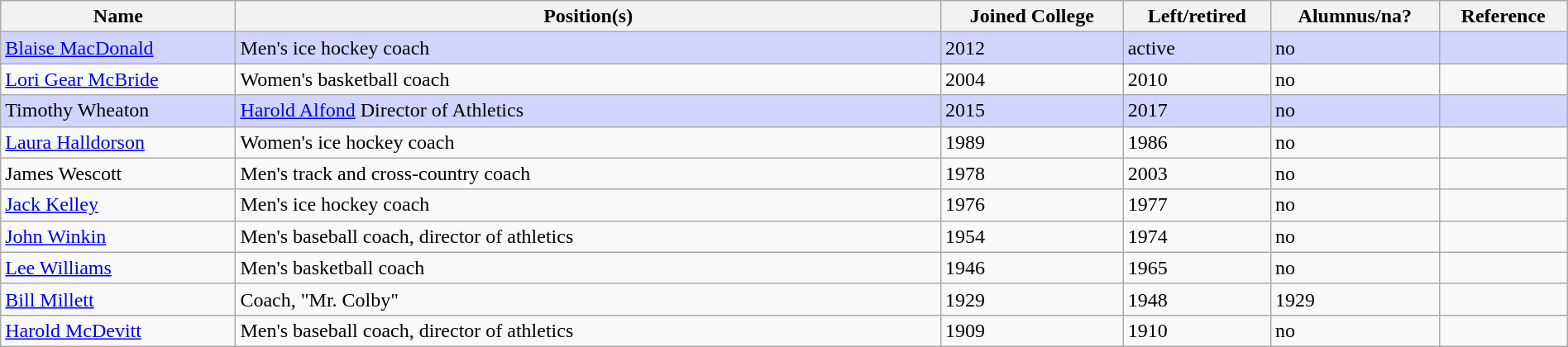<table class="wikitable sortable" style="width:100%">
<tr>
<th style="width:15%;">Name</th>
<th style="width:45%;">Position(s)</th>
<th style="width:*;">Joined College</th>
<th style="width:*;">Left/retired</th>
<th style="width:*;">Alumnus/na?</th>
<th style="width:*;" class="unsortable">Reference</th>
</tr>
<tr style="background:#cfd5ff;">
<td><a href='#'>Blaise MacDonald</a></td>
<td>Men's ice hockey coach</td>
<td>2012</td>
<td>active</td>
<td>no</td>
<td></td>
</tr>
<tr>
<td><a href='#'>Lori Gear McBride</a></td>
<td>Women's basketball coach</td>
<td>2004</td>
<td>2010</td>
<td>no</td>
<td></td>
</tr>
<tr style="background:#cfd5ff;">
<td>Timothy Wheaton</td>
<td><a href='#'>Harold Alfond</a> Director of Athletics</td>
<td>2015</td>
<td>2017</td>
<td>no</td>
<td></td>
</tr>
<tr>
<td><a href='#'>Laura Halldorson</a></td>
<td>Women's ice hockey coach</td>
<td>1989</td>
<td>1986</td>
<td>no</td>
<td></td>
</tr>
<tr>
<td>James Wescott</td>
<td>Men's track and cross-country coach</td>
<td>1978</td>
<td>2003</td>
<td>no</td>
<td></td>
</tr>
<tr>
<td><a href='#'>Jack Kelley</a></td>
<td>Men's ice hockey coach</td>
<td>1976</td>
<td>1977</td>
<td>no</td>
<td></td>
</tr>
<tr>
<td><a href='#'>John Winkin</a></td>
<td>Men's baseball coach, director of athletics</td>
<td>1954</td>
<td>1974</td>
<td>no</td>
<td></td>
</tr>
<tr>
<td><a href='#'>Lee Williams</a></td>
<td>Men's basketball coach</td>
<td>1946</td>
<td>1965</td>
<td>no</td>
<td></td>
</tr>
<tr>
<td><a href='#'>Bill Millett</a></td>
<td>Coach, "Mr. Colby"</td>
<td>1929</td>
<td>1948</td>
<td>1929</td>
<td></td>
</tr>
<tr>
<td><a href='#'>Harold McDevitt</a></td>
<td>Men's baseball coach, director of athletics</td>
<td>1909</td>
<td>1910</td>
<td>no</td>
<td></td>
</tr>
</table>
